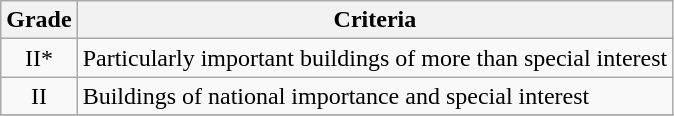<table class="wikitable" border="1">
<tr>
<th>Grade</th>
<th>Criteria</th>
</tr>
<tr>
<td align="center" >II*</td>
<td>Particularly important buildings of more than special interest</td>
</tr>
<tr>
<td align="center" >II</td>
<td>Buildings of national importance and special interest</td>
</tr>
<tr>
</tr>
</table>
